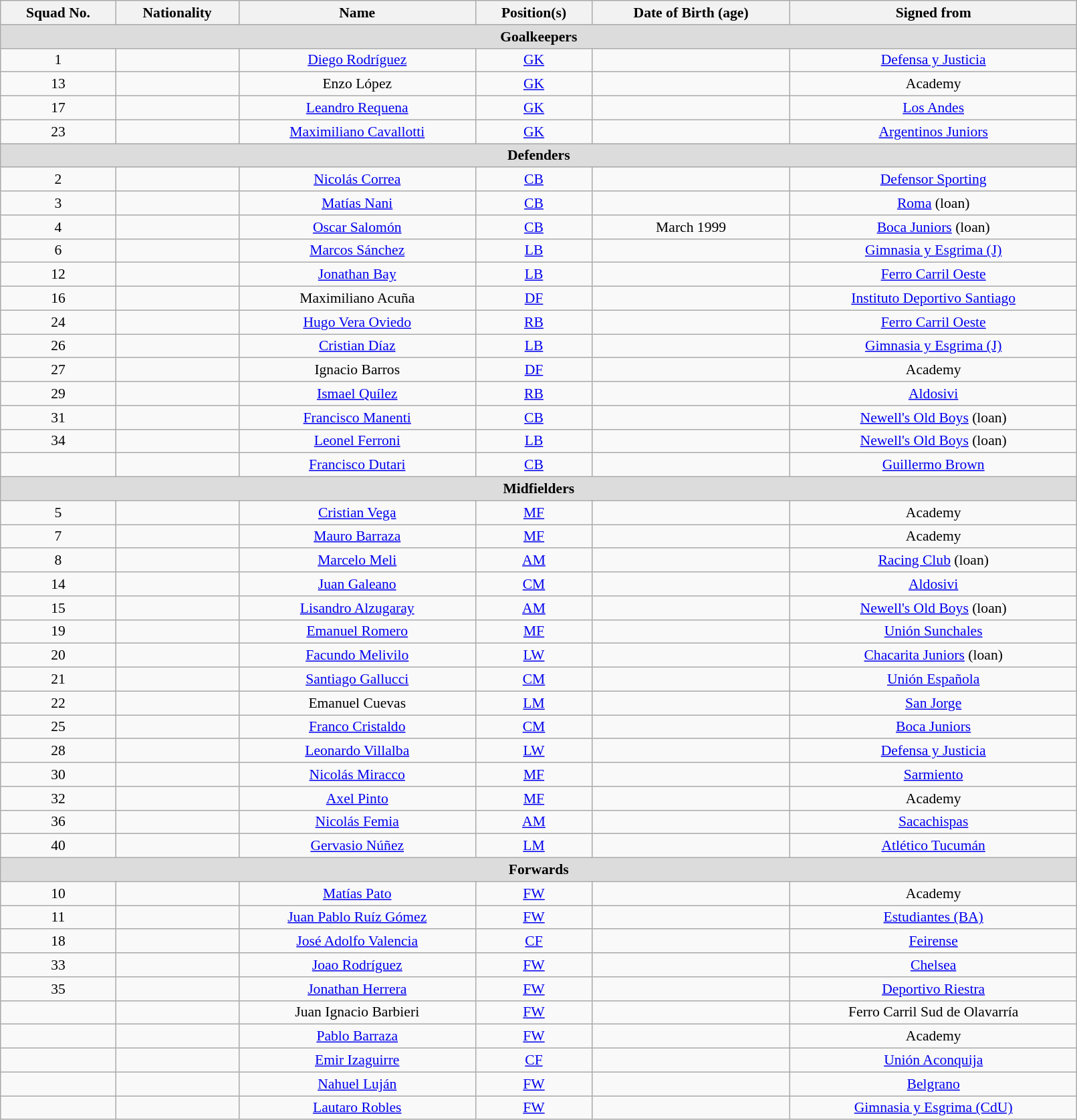<table class="wikitable sortable" style="text-align:center; font-size:90%; width:85%;">
<tr>
<th style="background:#; color:; text-align:center;">Squad No.</th>
<th style="background:#; color:; text-align:center;">Nationality</th>
<th style="background:#; color:; text-align:center;">Name</th>
<th style="background:#; color:; text-align:center;">Position(s)</th>
<th style="background:#; color:; text-align:center;">Date of Birth (age)</th>
<th style="background:#; color:; text-align:center;">Signed from</th>
</tr>
<tr>
<th colspan="6" style="background:#dcdcdc; text-align:center;">Goalkeepers</th>
</tr>
<tr>
<td>1</td>
<td></td>
<td><a href='#'>Diego Rodríguez</a></td>
<td><a href='#'>GK</a></td>
<td></td>
<td> <a href='#'>Defensa y Justicia</a></td>
</tr>
<tr>
<td>13</td>
<td></td>
<td>Enzo López</td>
<td><a href='#'>GK</a></td>
<td></td>
<td>Academy</td>
</tr>
<tr>
<td>17</td>
<td></td>
<td><a href='#'>Leandro Requena</a></td>
<td><a href='#'>GK</a></td>
<td></td>
<td> <a href='#'>Los Andes</a></td>
</tr>
<tr>
<td>23</td>
<td></td>
<td><a href='#'>Maximiliano Cavallotti</a></td>
<td><a href='#'>GK</a></td>
<td></td>
<td> <a href='#'>Argentinos Juniors</a></td>
</tr>
<tr>
<th colspan="7" style="background:#dcdcdc; text-align:center;">Defenders</th>
</tr>
<tr>
<td>2</td>
<td></td>
<td><a href='#'>Nicolás Correa</a></td>
<td><a href='#'>CB</a></td>
<td></td>
<td> <a href='#'>Defensor Sporting</a></td>
</tr>
<tr>
<td>3</td>
<td></td>
<td><a href='#'>Matías Nani</a></td>
<td><a href='#'>CB</a></td>
<td></td>
<td> <a href='#'>Roma</a> (loan)</td>
</tr>
<tr>
<td>4</td>
<td></td>
<td><a href='#'>Oscar Salomón</a></td>
<td><a href='#'>CB</a></td>
<td>March 1999</td>
<td> <a href='#'>Boca Juniors</a> (loan)</td>
</tr>
<tr>
<td>6</td>
<td></td>
<td><a href='#'>Marcos Sánchez</a></td>
<td><a href='#'>LB</a></td>
<td></td>
<td> <a href='#'>Gimnasia y Esgrima (J)</a></td>
</tr>
<tr>
<td>12</td>
<td></td>
<td><a href='#'>Jonathan Bay</a></td>
<td><a href='#'>LB</a></td>
<td></td>
<td> <a href='#'>Ferro Carril Oeste</a></td>
</tr>
<tr>
<td>16</td>
<td></td>
<td>Maximiliano Acuña</td>
<td><a href='#'>DF</a></td>
<td></td>
<td> <a href='#'>Instituto Deportivo Santiago</a></td>
</tr>
<tr>
<td>24</td>
<td></td>
<td><a href='#'>Hugo Vera Oviedo</a></td>
<td><a href='#'>RB</a></td>
<td></td>
<td> <a href='#'>Ferro Carril Oeste</a></td>
</tr>
<tr>
<td>26</td>
<td></td>
<td><a href='#'>Cristian Díaz</a></td>
<td><a href='#'>LB</a></td>
<td></td>
<td> <a href='#'>Gimnasia y Esgrima (J)</a></td>
</tr>
<tr>
<td>27</td>
<td></td>
<td>Ignacio Barros</td>
<td><a href='#'>DF</a></td>
<td></td>
<td>Academy</td>
</tr>
<tr>
<td>29</td>
<td></td>
<td><a href='#'>Ismael Quílez</a></td>
<td><a href='#'>RB</a></td>
<td></td>
<td> <a href='#'>Aldosivi</a></td>
</tr>
<tr>
<td>31</td>
<td></td>
<td><a href='#'>Francisco Manenti</a></td>
<td><a href='#'>CB</a></td>
<td></td>
<td> <a href='#'>Newell's Old Boys</a> (loan)</td>
</tr>
<tr>
<td>34</td>
<td></td>
<td><a href='#'>Leonel Ferroni</a></td>
<td><a href='#'>LB</a></td>
<td></td>
<td> <a href='#'>Newell's Old Boys</a> (loan)</td>
</tr>
<tr>
<td></td>
<td></td>
<td><a href='#'>Francisco Dutari</a></td>
<td><a href='#'>CB</a></td>
<td></td>
<td> <a href='#'>Guillermo Brown</a></td>
</tr>
<tr>
<th colspan="7" style="background:#dcdcdc; text-align:center;">Midfielders</th>
</tr>
<tr>
<td>5</td>
<td></td>
<td><a href='#'>Cristian Vega</a></td>
<td><a href='#'>MF</a></td>
<td></td>
<td>Academy</td>
</tr>
<tr>
<td>7</td>
<td></td>
<td><a href='#'>Mauro Barraza</a></td>
<td><a href='#'>MF</a></td>
<td></td>
<td>Academy</td>
</tr>
<tr>
<td>8</td>
<td></td>
<td><a href='#'>Marcelo Meli</a></td>
<td><a href='#'>AM</a></td>
<td></td>
<td> <a href='#'>Racing Club</a> (loan)</td>
</tr>
<tr>
<td>14</td>
<td></td>
<td><a href='#'>Juan Galeano</a></td>
<td><a href='#'>CM</a></td>
<td></td>
<td> <a href='#'>Aldosivi</a></td>
</tr>
<tr>
<td>15</td>
<td></td>
<td><a href='#'>Lisandro Alzugaray</a></td>
<td><a href='#'>AM</a></td>
<td></td>
<td> <a href='#'>Newell's Old Boys</a> (loan)</td>
</tr>
<tr>
<td>19</td>
<td></td>
<td><a href='#'>Emanuel Romero</a></td>
<td><a href='#'>MF</a></td>
<td></td>
<td> <a href='#'>Unión Sunchales</a></td>
</tr>
<tr>
<td>20</td>
<td></td>
<td><a href='#'>Facundo Melivilo</a></td>
<td><a href='#'>LW</a></td>
<td></td>
<td> <a href='#'>Chacarita Juniors</a> (loan)</td>
</tr>
<tr>
<td>21</td>
<td></td>
<td><a href='#'>Santiago Gallucci</a></td>
<td><a href='#'>CM</a></td>
<td></td>
<td> <a href='#'>Unión Española</a></td>
</tr>
<tr>
<td>22</td>
<td></td>
<td>Emanuel Cuevas</td>
<td><a href='#'>LM</a></td>
<td></td>
<td> <a href='#'>San Jorge</a></td>
</tr>
<tr>
<td>25</td>
<td></td>
<td><a href='#'>Franco Cristaldo</a></td>
<td><a href='#'>CM</a></td>
<td></td>
<td> <a href='#'>Boca Juniors</a></td>
</tr>
<tr>
<td>28</td>
<td></td>
<td><a href='#'>Leonardo Villalba</a></td>
<td><a href='#'>LW</a></td>
<td></td>
<td> <a href='#'>Defensa y Justicia</a></td>
</tr>
<tr>
<td>30</td>
<td></td>
<td><a href='#'>Nicolás Miracco</a></td>
<td><a href='#'>MF</a></td>
<td></td>
<td> <a href='#'>Sarmiento</a></td>
</tr>
<tr>
<td>32</td>
<td></td>
<td><a href='#'>Axel Pinto</a></td>
<td><a href='#'>MF</a></td>
<td></td>
<td>Academy</td>
</tr>
<tr>
<td>36</td>
<td></td>
<td><a href='#'>Nicolás Femia</a></td>
<td><a href='#'>AM</a></td>
<td></td>
<td> <a href='#'>Sacachispas</a></td>
</tr>
<tr>
<td>40</td>
<td></td>
<td><a href='#'>Gervasio Núñez</a></td>
<td><a href='#'>LM</a></td>
<td></td>
<td> <a href='#'>Atlético Tucumán</a></td>
</tr>
<tr>
<th colspan="7" style="background:#dcdcdc; text-align:center;">Forwards</th>
</tr>
<tr>
<td>10</td>
<td></td>
<td><a href='#'>Matías Pato</a></td>
<td><a href='#'>FW</a></td>
<td></td>
<td>Academy</td>
</tr>
<tr>
<td>11</td>
<td></td>
<td><a href='#'>Juan Pablo Ruíz Gómez</a></td>
<td><a href='#'>FW</a></td>
<td></td>
<td> <a href='#'>Estudiantes (BA)</a></td>
</tr>
<tr>
<td>18</td>
<td></td>
<td><a href='#'>José Adolfo Valencia</a></td>
<td><a href='#'>CF</a></td>
<td></td>
<td> <a href='#'>Feirense</a></td>
</tr>
<tr>
<td>33</td>
<td></td>
<td><a href='#'>Joao Rodríguez</a></td>
<td><a href='#'>FW</a></td>
<td></td>
<td> <a href='#'>Chelsea</a></td>
</tr>
<tr>
<td>35</td>
<td></td>
<td><a href='#'>Jonathan Herrera</a></td>
<td><a href='#'>FW</a></td>
<td></td>
<td> <a href='#'>Deportivo Riestra</a></td>
</tr>
<tr>
<td></td>
<td></td>
<td>Juan Ignacio Barbieri</td>
<td><a href='#'>FW</a></td>
<td></td>
<td> Ferro Carril Sud de Olavarría</td>
</tr>
<tr>
<td></td>
<td></td>
<td><a href='#'>Pablo Barraza</a></td>
<td><a href='#'>FW</a></td>
<td></td>
<td>Academy</td>
</tr>
<tr>
<td></td>
<td></td>
<td><a href='#'>Emir Izaguirre</a></td>
<td><a href='#'>CF</a></td>
<td></td>
<td> <a href='#'>Unión Aconquija</a></td>
</tr>
<tr>
<td></td>
<td></td>
<td><a href='#'>Nahuel Luján</a></td>
<td><a href='#'>FW</a></td>
<td></td>
<td> <a href='#'>Belgrano</a></td>
</tr>
<tr>
<td></td>
<td></td>
<td><a href='#'>Lautaro Robles</a></td>
<td><a href='#'>FW</a></td>
<td></td>
<td> <a href='#'>Gimnasia y Esgrima (CdU)</a></td>
</tr>
</table>
